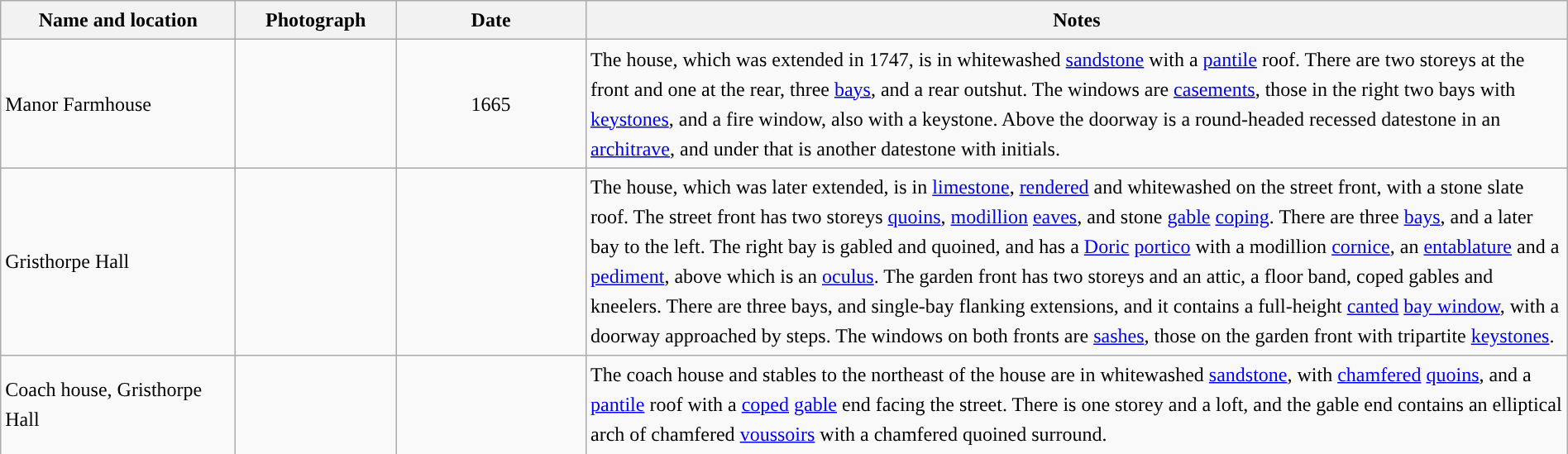<table class="wikitable sortable plainrowheaders" style="width:100%;border:0px;text-align:left;line-height:150%;">
<tr>
<th scope="col"  style="width:150px">Name and location</th>
<th scope="col"  style="width:100px" class="unsortable">Photograph</th>
<th scope="col"  style="width:120px">Date</th>
<th scope="col"  style="width:650px" class="unsortable">Notes</th>
</tr>
<tr>
<td>Manor Farmhouse<br><small></small></td>
<td></td>
<td align="center">1665</td>
<td>The house, which was extended in 1747, is in whitewashed <a href='#'>sandstone</a> with a <a href='#'>pantile</a> roof.  There are two storeys at the front and one at the rear, three <a href='#'>bays</a>, and a rear outshut.  The windows are <a href='#'>casements</a>, those in the right two bays with <a href='#'>keystones</a>, and a fire window, also with a keystone.  Above the doorway is a round-headed recessed datestone in an <a href='#'>architrave</a>, and under that is another datestone with initials.</td>
</tr>
<tr>
<td>Gristhorpe Hall<br><small></small></td>
<td></td>
<td align="center"></td>
<td>The house, which was later extended, is in <a href='#'>limestone</a>, <a href='#'>rendered</a> and whitewashed on the street front, with a stone slate roof.  The street front has two storeys <a href='#'>quoins</a>, <a href='#'>modillion</a> <a href='#'>eaves</a>, and stone <a href='#'>gable</a> <a href='#'>coping</a>.  There are three <a href='#'>bays</a>, and a later bay to the left.  The right bay is gabled and quoined, and has a <a href='#'>Doric</a> <a href='#'>portico</a> with a modillion <a href='#'>cornice</a>, an <a href='#'>entablature</a> and a <a href='#'>pediment</a>, above which is an <a href='#'>oculus</a>.  The garden front has two storeys and an attic, a floor band, coped gables and kneelers.  There are three bays, and single-bay flanking extensions, and it contains a full-height <a href='#'>canted</a> <a href='#'>bay window</a>, with a doorway approached by steps.  The windows on both fronts are <a href='#'>sashes</a>, those on the garden front with tripartite <a href='#'>keystones</a>.</td>
</tr>
<tr>
<td>Coach house, Gristhorpe Hall<br><small></small></td>
<td></td>
<td align="center"></td>
<td>The coach house and stables to the northeast of the house are in whitewashed <a href='#'>sandstone</a>, with <a href='#'>chamfered</a> <a href='#'>quoins</a>, and a <a href='#'>pantile</a> roof with a <a href='#'>coped</a> <a href='#'>gable</a> end facing the street.  There is one storey and a loft, and the gable end contains an elliptical arch of chamfered <a href='#'>voussoirs</a> with a chamfered quoined surround.</td>
</tr>
<tr>
</tr>
</table>
